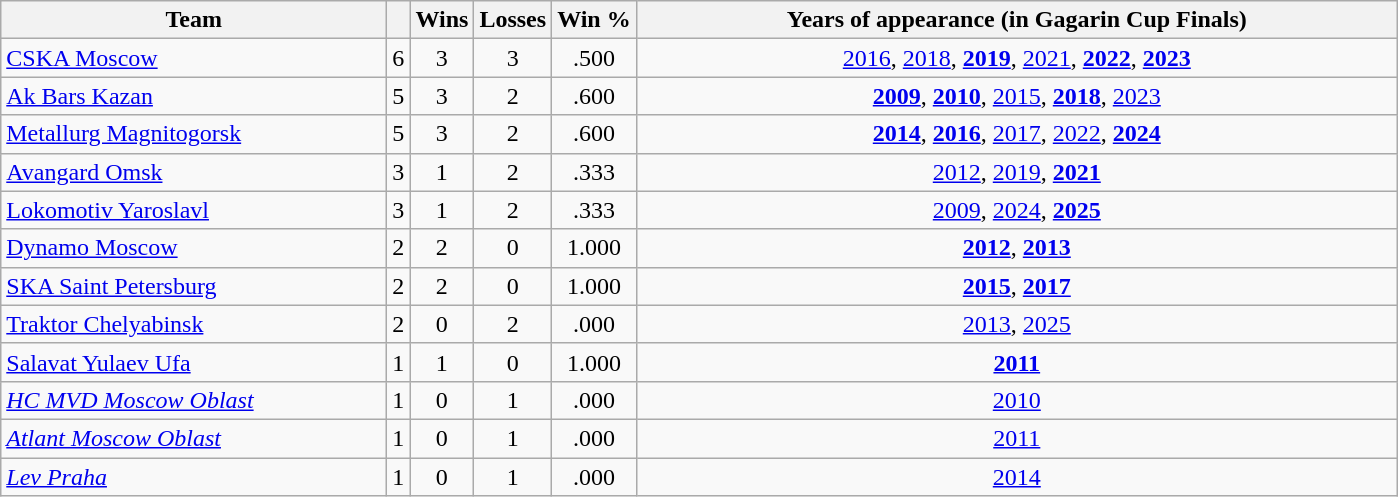<table class="wikitable sortable" style="text-align:center">
<tr>
<th width="250">Team</th>
<th></th>
<th>Wins</th>
<th>Losses</th>
<th>Win %</th>
<th class="unsortable" width="500">Years of appearance (in Gagarin Cup Finals)</th>
</tr>
<tr align="center" |>
<td align="left"><a href='#'>CSKA Moscow</a></td>
<td>6</td>
<td>3</td>
<td>3</td>
<td>.500</td>
<td align="center"><a href='#'>2016</a>, <a href='#'>2018</a>, <strong><a href='#'>2019</a></strong>, <a href='#'>2021</a>, <strong><a href='#'>2022</a></strong>, <strong><a href='#'>2023</a></strong></td>
</tr>
<tr align="center" |>
<td align="left"><a href='#'>Ak Bars Kazan</a></td>
<td>5</td>
<td>3</td>
<td>2</td>
<td>.600</td>
<td align="center"><strong><a href='#'>2009</a></strong>, <strong><a href='#'>2010</a></strong>, <a href='#'>2015</a>, <strong><a href='#'>2018</a></strong>, <a href='#'>2023</a></td>
</tr>
<tr align="center" |>
<td align="left"><a href='#'>Metallurg Magnitogorsk</a></td>
<td>5</td>
<td>3</td>
<td>2</td>
<td>.600</td>
<td align="center"><strong><a href='#'>2014</a></strong>, <strong><a href='#'>2016</a></strong>, <a href='#'>2017</a>, <a href='#'>2022</a>, <strong><a href='#'>2024</a></strong></td>
</tr>
<tr align="center" |>
<td align="left"><a href='#'>Avangard Omsk</a></td>
<td>3</td>
<td>1</td>
<td>2</td>
<td>.333</td>
<td align="center"><a href='#'>2012</a>, <a href='#'>2019</a>, <strong><a href='#'>2021</a></strong></td>
</tr>
<tr align="center" |>
<td align="left"><a href='#'>Lokomotiv Yaroslavl</a></td>
<td>3</td>
<td>1</td>
<td>2</td>
<td>.333</td>
<td align="center"><a href='#'>2009</a>, <a href='#'>2024</a>, <strong><a href='#'>2025</a></strong></td>
</tr>
<tr align="center" |>
<td align="left"><a href='#'>Dynamo Moscow</a></td>
<td>2</td>
<td>2</td>
<td>0</td>
<td>1.000</td>
<td align="center"><strong><a href='#'>2012</a></strong>, <strong><a href='#'>2013</a></strong></td>
</tr>
<tr align="center" |>
<td align="left"><a href='#'>SKA Saint Petersburg</a></td>
<td>2</td>
<td>2</td>
<td>0</td>
<td>1.000</td>
<td align="center"><strong><a href='#'>2015</a></strong>, <strong><a href='#'>2017</a></strong></td>
</tr>
<tr align="center" |>
<td align="left"><a href='#'>Traktor Chelyabinsk</a></td>
<td>2</td>
<td>0</td>
<td>2</td>
<td>.000</td>
<td align="center"><a href='#'>2013</a>, <a href='#'>2025</a></td>
</tr>
<tr align="center" |>
<td align="left"><a href='#'>Salavat Yulaev Ufa</a></td>
<td>1</td>
<td>1</td>
<td>0</td>
<td>1.000</td>
<td align="center"><strong><a href='#'>2011</a></strong></td>
</tr>
<tr align="center" |>
<td align="left"><em><a href='#'>HC MVD Moscow Oblast</a></em></td>
<td>1</td>
<td>0</td>
<td>1</td>
<td>.000</td>
<td align="center"><a href='#'>2010</a></td>
</tr>
<tr align="center" |>
<td align="left"><em><a href='#'>Atlant Moscow Oblast</a></em></td>
<td>1</td>
<td>0</td>
<td>1</td>
<td>.000</td>
<td align="center"><a href='#'>2011</a></td>
</tr>
<tr align="center" |>
<td align="left"><em><a href='#'>Lev Praha</a></em></td>
<td>1</td>
<td>0</td>
<td>1</td>
<td>.000</td>
<td align="center"><a href='#'>2014</a></td>
</tr>
</table>
